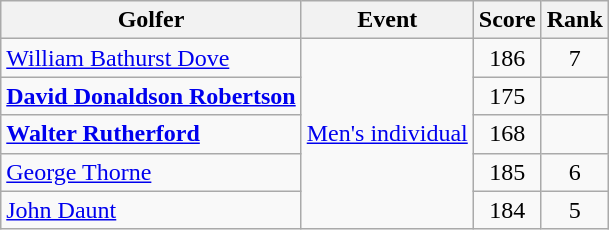<table class="wikitable sortable" style="text-align:center">
<tr>
<th>Golfer</th>
<th>Event</th>
<th>Score</th>
<th>Rank</th>
</tr>
<tr>
<td align=left><a href='#'>William Bathurst Dove</a></td>
<td rowspan=5><a href='#'>Men's individual</a></td>
<td>186</td>
<td>7</td>
</tr>
<tr>
<td align=left><strong><a href='#'>David Donaldson Robertson</a></strong></td>
<td>175</td>
<td></td>
</tr>
<tr>
<td align=left><strong><a href='#'>Walter Rutherford</a></strong></td>
<td>168</td>
<td></td>
</tr>
<tr>
<td align=left><a href='#'>George Thorne</a></td>
<td>185</td>
<td>6</td>
</tr>
<tr>
<td align=left><a href='#'>John Daunt</a></td>
<td>184</td>
<td>5</td>
</tr>
</table>
